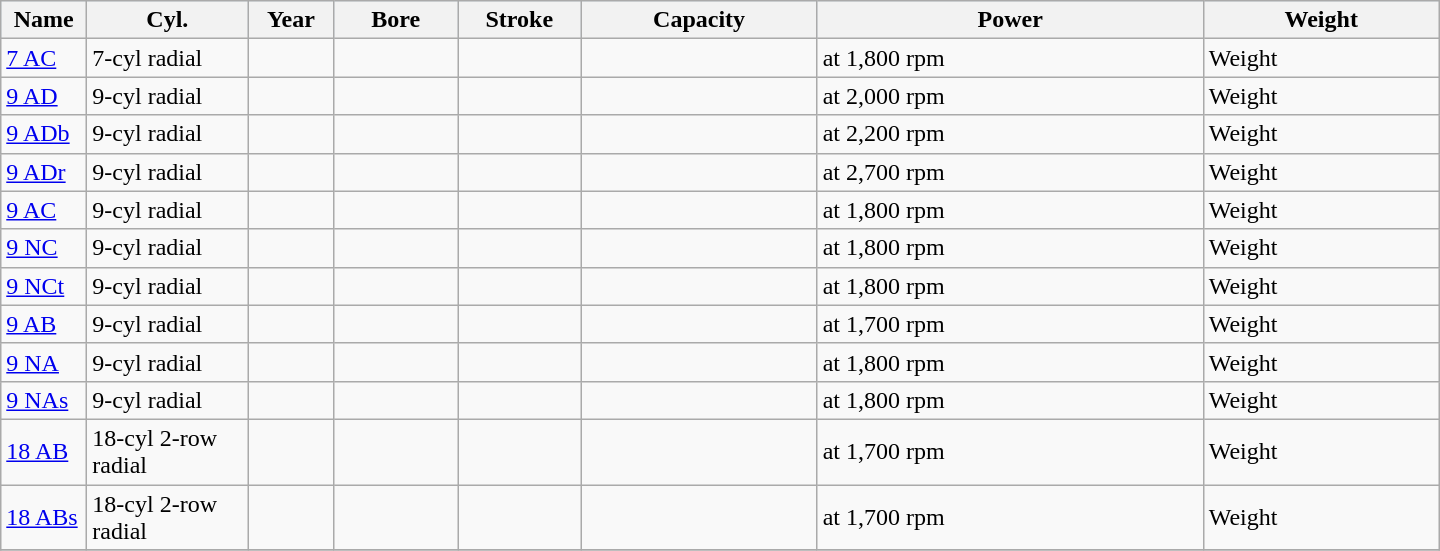<table class="wikitable">
<tr style="width: 100%;text-align:center; background:#d8edff;border="1"">
<th scope="col" width="50px ">Name</th>
<th scope="col" width="100px ">Cyl.</th>
<th scope="col" width="50px ">Year</th>
<th scope="col" width="75px ">Bore</th>
<th scope="col" width="75px ">Stroke</th>
<th scope="col" width="150px ">Capacity</th>
<th scope="col" width="250px ">Power</th>
<th scope="col" width="150px ">Weight</th>
</tr>
<tr>
<td> <a href='#'>7 AC</a></td>
<td> 7-cyl radial</td>
<td></td>
<td> </td>
<td> </td>
<td> </td>
<td>  at 1,800 rpm</td>
<td>  Weight </td>
</tr>
<tr>
<td> <a href='#'>9 AD</a></td>
<td> 9-cyl radial</td>
<td></td>
<td> </td>
<td> </td>
<td> </td>
<td>  at 2,000 rpm</td>
<td> Weight </td>
</tr>
<tr>
<td> <a href='#'>9 ADb</a></td>
<td> 9-cyl radial</td>
<td></td>
<td> </td>
<td> </td>
<td> </td>
<td>  at 2,200 rpm</td>
<td>  Weight </td>
</tr>
<tr>
<td> <a href='#'>9 ADr</a></td>
<td> 9-cyl radial</td>
<td></td>
<td> </td>
<td> </td>
<td> </td>
<td>  at 2,700 rpm</td>
<td>  Weight </td>
</tr>
<tr>
<td> <a href='#'>9 AC</a></td>
<td> 9-cyl radial</td>
<td></td>
<td> </td>
<td> </td>
<td> </td>
<td>  at 1,800 rpm</td>
<td>  Weight </td>
</tr>
<tr>
<td> <a href='#'>9 NC</a></td>
<td> 9-cyl radial</td>
<td></td>
<td> </td>
<td> </td>
<td> </td>
<td>  at 1,800 rpm</td>
<td>  Weight </td>
</tr>
<tr>
<td> <a href='#'>9 NCt</a></td>
<td> 9-cyl radial</td>
<td></td>
<td> </td>
<td> </td>
<td> </td>
<td>  at 1,800 rpm</td>
<td>  Weight </td>
</tr>
<tr>
<td> <a href='#'>9 AB</a></td>
<td> 9-cyl radial</td>
<td></td>
<td> </td>
<td> </td>
<td> </td>
<td>  at 1,700 rpm</td>
<td>  Weight </td>
</tr>
<tr>
<td> <a href='#'>9 NA</a></td>
<td> 9-cyl radial</td>
<td></td>
<td> </td>
<td> </td>
<td> </td>
<td>  at 1,800 rpm</td>
<td>  Weight </td>
</tr>
<tr>
<td> <a href='#'>9 NAs</a></td>
<td> 9-cyl radial</td>
<td></td>
<td> </td>
<td> </td>
<td> </td>
<td>  at 1,800 rpm</td>
<td>  Weight </td>
</tr>
<tr>
<td> <a href='#'>18 AB</a></td>
<td> 18-cyl 2-row radial</td>
<td></td>
<td> </td>
<td> </td>
<td> </td>
<td>  at 1,700 rpm</td>
<td>  Weight </td>
</tr>
<tr>
<td> <a href='#'>18 ABs</a></td>
<td> 18-cyl 2-row radial</td>
<td></td>
<td> </td>
<td> </td>
<td> </td>
<td>  at 1,700 rpm</td>
<td>  Weight </td>
</tr>
<tr>
</tr>
</table>
